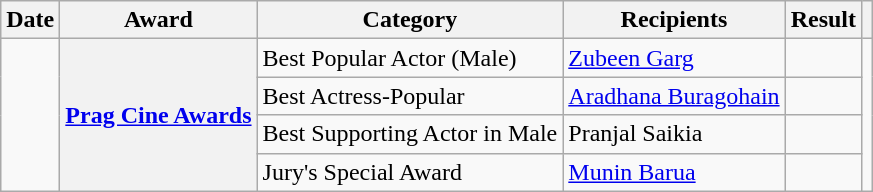<table class="wikitable plainrowheaders sortable">
<tr>
<th scope="col">Date</th>
<th scope="col">Award</th>
<th scope="col">Category</th>
<th scope="col">Recipients</th>
<th scope="col">Result</th>
<th scope="col" class="unsortable"></th>
</tr>
<tr>
<td rowspan="4"></td>
<th rowspan="4" scope="row"><a href='#'>Prag Cine Awards</a></th>
<td>Best Popular Actor (Male)</td>
<td><a href='#'>Zubeen Garg</a></td>
<td></td>
<td rowspan="4" style="text-align:center;"></td>
</tr>
<tr>
<td>Best Actress-Popular</td>
<td><a href='#'>Aradhana Buragohain</a></td>
<td></td>
</tr>
<tr>
<td>Best Supporting Actor in Male</td>
<td>Pranjal Saikia</td>
<td></td>
</tr>
<tr>
<td>Jury's Special Award</td>
<td><a href='#'>Munin Barua</a></td>
<td></td>
</tr>
</table>
